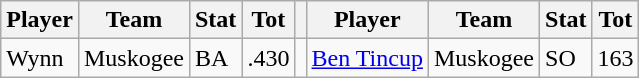<table class="wikitable">
<tr>
<th>Player</th>
<th>Team</th>
<th>Stat</th>
<th>Tot</th>
<th></th>
<th>Player</th>
<th>Team</th>
<th>Stat</th>
<th>Tot</th>
</tr>
<tr>
<td>Wynn</td>
<td>Muskogee</td>
<td>BA</td>
<td>.430</td>
<td></td>
<td><a href='#'>Ben Tincup</a></td>
<td>Muskogee</td>
<td>SO</td>
<td>163</td>
</tr>
</table>
